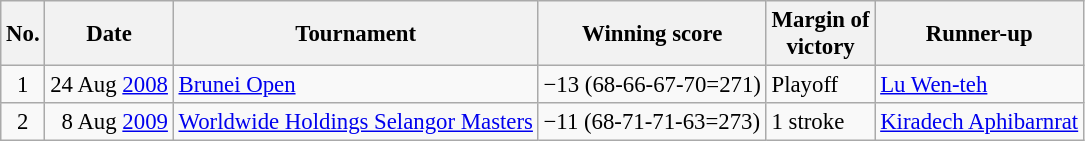<table class="wikitable" style="font-size:95%;">
<tr>
<th>No.</th>
<th>Date</th>
<th>Tournament</th>
<th>Winning score</th>
<th>Margin of<br>victory</th>
<th>Runner-up</th>
</tr>
<tr>
<td align=center>1</td>
<td align=right>24 Aug <a href='#'>2008</a></td>
<td><a href='#'>Brunei Open</a></td>
<td>−13 (68-66-67-70=271)</td>
<td>Playoff</td>
<td> <a href='#'>Lu Wen-teh</a></td>
</tr>
<tr>
<td align=center>2</td>
<td align=right>8 Aug <a href='#'>2009</a></td>
<td><a href='#'>Worldwide Holdings Selangor Masters</a></td>
<td>−11 (68-71-71-63=273)</td>
<td>1 stroke</td>
<td> <a href='#'>Kiradech Aphibarnrat</a></td>
</tr>
</table>
